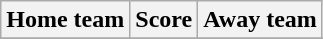<table class="wikitable" style="text-align: center">
<tr>
<th>Home team</th>
<th>Score</th>
<th>Away team</th>
</tr>
<tr>
</tr>
</table>
